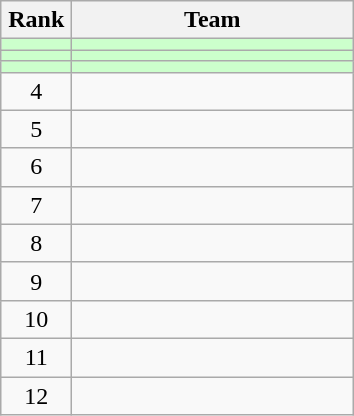<table class="wikitable" style="text-align: center;">
<tr>
<th width="40">Rank</th>
<th width="180">Team</th>
</tr>
<tr bgcolor="#ccffcc">
<td></td>
<td align="left"></td>
</tr>
<tr bgcolor="#ccffcc">
<td></td>
<td align="left"></td>
</tr>
<tr bgcolor="#ccffcc">
<td></td>
<td align="left"></td>
</tr>
<tr>
<td>4</td>
<td align="left"></td>
</tr>
<tr>
<td>5</td>
<td align="left"></td>
</tr>
<tr>
<td>6</td>
<td align="left"></td>
</tr>
<tr>
<td>7</td>
<td align="left"></td>
</tr>
<tr>
<td>8</td>
<td align="left"></td>
</tr>
<tr>
<td>9</td>
<td align="left"></td>
</tr>
<tr>
<td>10</td>
<td align="left"></td>
</tr>
<tr>
<td>11</td>
<td align="left"></td>
</tr>
<tr>
<td>12</td>
<td align="left"></td>
</tr>
</table>
